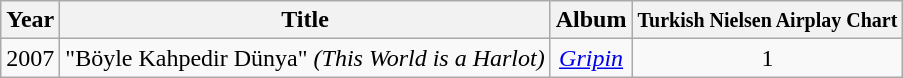<table class='wikitable'>
<tr>
<th>Year</th>
<th>Title</th>
<th>Album</th>
<th><small>Turkish Nielsen Airplay Chart</small></th>
</tr>
<tr>
<td>2007</td>
<td>"Böyle Kahpedir Dünya" <em>(This World is a Harlot)</em></td>
<td align="center"><em><a href='#'>Gripin</a></em></td>
<td align="center">1</td>
</tr>
</table>
